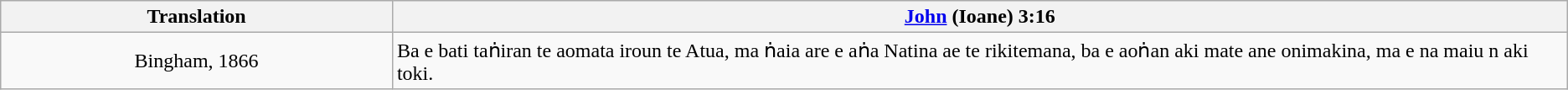<table class="wikitable">
<tr>
<th style="width:25%;">Translation</th>
<th><a href='#'>John</a> (Ioane) 3:16</th>
</tr>
<tr>
<td style="text-align:center;">Bingham, 1866</td>
<td>Ba e bati taṅiran te aomata iroun te Atua, ma ṅaia are e aṅa Natina ae te rikitemana, ba e aoṅan aki mate ane onimakina, ma e na maiu n aki toki.</td>
</tr>
</table>
